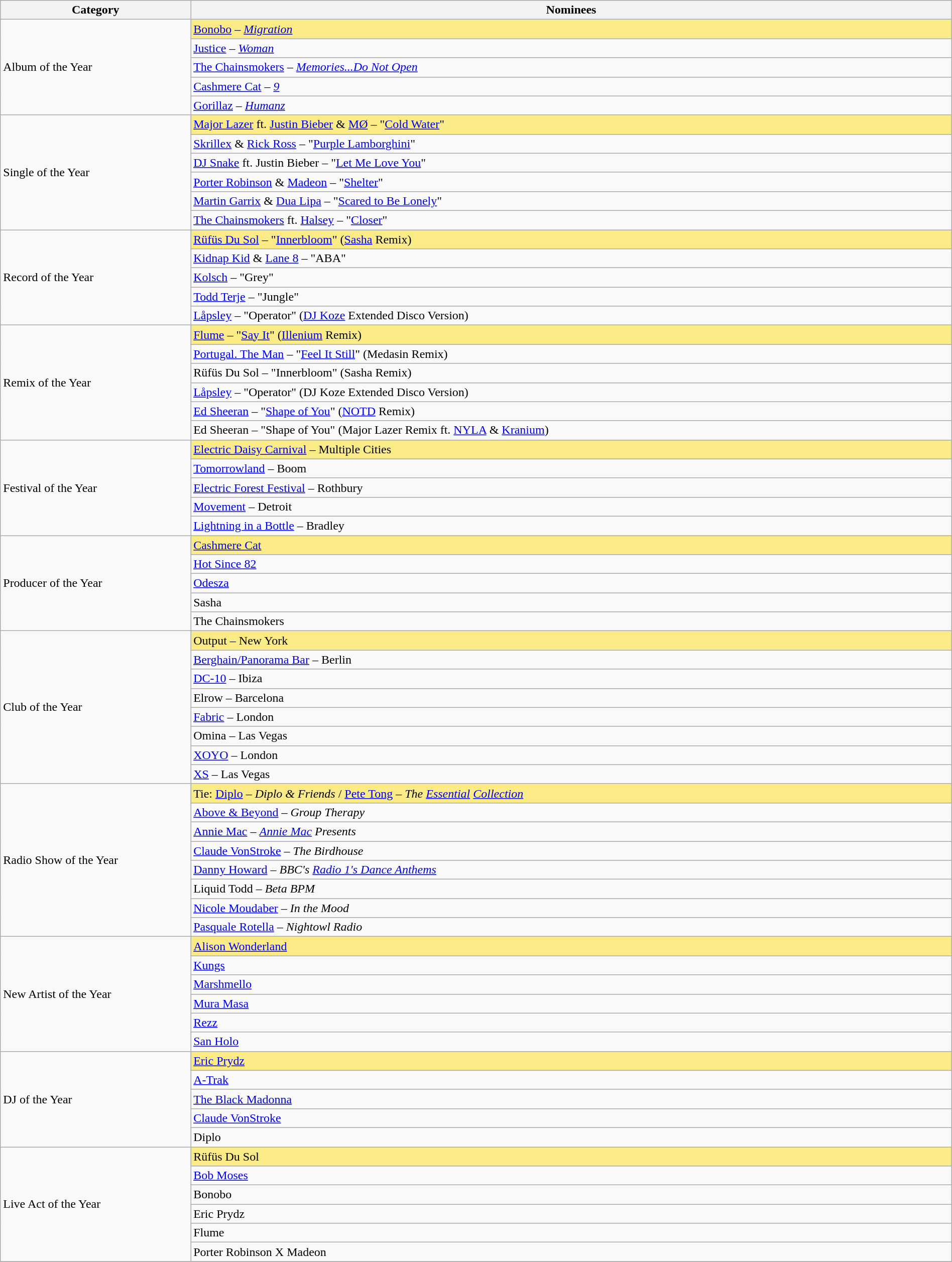<table class="wikitable" style="width:100%;">
<tr>
<th style="width:20%;">Category</th>
<th style="width:80%;">Nominees</th>
</tr>
<tr>
<td rowspan="5">Album of the Year</td>
<td style="background:#FAEB86;"><a href='#'>Bonobo</a> – <em><a href='#'>Migration</a></em></td>
</tr>
<tr>
<td><a href='#'>Justice</a> – <em><a href='#'>Woman</a></em></td>
</tr>
<tr>
<td><a href='#'>The Chainsmokers</a> – <em><a href='#'>Memories...Do Not Open</a></em></td>
</tr>
<tr>
<td><a href='#'>Cashmere Cat</a> – <em><a href='#'>9</a></em></td>
</tr>
<tr>
<td><a href='#'>Gorillaz</a> – <em><a href='#'>Humanz</a></em></td>
</tr>
<tr>
<td rowspan="6">Single of the Year</td>
<td style="background:#FAEB86;"><a href='#'>Major Lazer</a> ft. <a href='#'>Justin Bieber</a> & <a href='#'>MØ</a> – "<a href='#'>Cold Water</a>"</td>
</tr>
<tr>
<td><a href='#'>Skrillex</a> & <a href='#'>Rick Ross</a> – "<a href='#'>Purple Lamborghini</a>"</td>
</tr>
<tr>
<td><a href='#'>DJ Snake</a> ft. Justin Bieber – "<a href='#'>Let Me Love You</a>"</td>
</tr>
<tr>
<td><a href='#'>Porter Robinson</a> & <a href='#'>Madeon</a> – "<a href='#'>Shelter</a>"</td>
</tr>
<tr>
<td><a href='#'>Martin Garrix</a> & <a href='#'>Dua Lipa</a> – "<a href='#'>Scared to Be Lonely</a>"</td>
</tr>
<tr>
<td><a href='#'>The Chainsmokers</a> ft. <a href='#'>Halsey</a> – "<a href='#'>Closer</a>"</td>
</tr>
<tr>
<td rowspan="5">Record of the Year</td>
<td style="background:#FAEB86;"><a href='#'>Rüfüs Du Sol</a> – "<a href='#'>Innerbloom</a>" (<a href='#'>Sasha</a> Remix)</td>
</tr>
<tr>
<td><a href='#'>Kidnap Kid</a> & <a href='#'>Lane 8</a> – "ABA"</td>
</tr>
<tr>
<td><a href='#'>Kolsch</a> – "Grey"</td>
</tr>
<tr>
<td><a href='#'>Todd Terje</a> – "Jungle"</td>
</tr>
<tr>
<td><a href='#'>Låpsley</a> – "Operator" (<a href='#'>DJ Koze</a> Extended Disco Version)</td>
</tr>
<tr>
<td rowspan="6">Remix of the Year</td>
<td style="background:#FAEB86;"><a href='#'>Flume</a> – "<a href='#'>Say It</a>" (<a href='#'>Illenium</a> Remix)</td>
</tr>
<tr>
<td><a href='#'>Portugal. The Man</a> – "<a href='#'>Feel It Still</a>" (Medasin Remix)</td>
</tr>
<tr>
<td>Rüfüs Du Sol – "Innerbloom" (Sasha Remix)</td>
</tr>
<tr>
<td><a href='#'>Låpsley</a> – "Operator" (DJ Koze Extended Disco Version)</td>
</tr>
<tr>
<td><a href='#'>Ed Sheeran</a> – "<a href='#'>Shape of You</a>" (<a href='#'>NOTD</a> Remix)</td>
</tr>
<tr>
<td>Ed Sheeran – "Shape of You" (Major Lazer Remix ft. <a href='#'>NYLA</a> & <a href='#'>Kranium</a>)</td>
</tr>
<tr>
<td rowspan="5">Festival of the Year</td>
<td style="background:#FAEB86;"><a href='#'>Electric Daisy Carnival</a> – Multiple Cities</td>
</tr>
<tr>
<td><a href='#'>Tomorrowland</a> – Boom</td>
</tr>
<tr>
<td><a href='#'>Electric Forest Festival</a> – Rothbury</td>
</tr>
<tr>
<td><a href='#'>Movement</a> – Detroit</td>
</tr>
<tr>
<td><a href='#'>Lightning in a Bottle</a> – Bradley</td>
</tr>
<tr>
<td rowspan="5">Producer of the Year</td>
<td style="background:#FAEB86;"><a href='#'>Cashmere Cat</a></td>
</tr>
<tr>
<td><a href='#'>Hot Since 82</a></td>
</tr>
<tr>
<td><a href='#'>Odesza</a></td>
</tr>
<tr>
<td>Sasha</td>
</tr>
<tr>
<td>The Chainsmokers</td>
</tr>
<tr>
<td rowspan="8">Club of the Year</td>
<td style="background:#FAEB86;">Output – New York</td>
</tr>
<tr>
<td><a href='#'>Berghain/Panorama Bar</a> – Berlin</td>
</tr>
<tr>
<td><a href='#'>DC-10</a> – Ibiza</td>
</tr>
<tr>
<td>Elrow – Barcelona</td>
</tr>
<tr>
<td><a href='#'>Fabric</a> – London</td>
</tr>
<tr>
<td>Omina – Las Vegas</td>
</tr>
<tr>
<td><a href='#'>XOYO</a> – London</td>
</tr>
<tr>
<td><a href='#'>XS</a> – Las Vegas</td>
</tr>
<tr>
<td rowspan="8">Radio Show of the Year</td>
<td style="background:#FAEB86;">Tie: <a href='#'>Diplo</a> – <em>Diplo & Friends</em> / <a href='#'>Pete Tong</a> – <em>The <a href='#'>Essential</a> <a href='#'>Collection</a></em></td>
</tr>
<tr>
<td><a href='#'>Above & Beyond</a> – <em>Group Therapy</em></td>
</tr>
<tr>
<td><a href='#'>Annie Mac</a> – <em><a href='#'>Annie Mac</a> Presents</em></td>
</tr>
<tr>
<td><a href='#'>Claude VonStroke</a> – <em>The Birdhouse</em></td>
</tr>
<tr>
<td><a href='#'>Danny Howard</a> – <em>BBC's <a href='#'>Radio 1's Dance Anthems</a></em></td>
</tr>
<tr>
<td>Liquid Todd – <em>Beta BPM</em></td>
</tr>
<tr>
<td><a href='#'>Nicole Moudaber</a> – <em>In the Mood</em></td>
</tr>
<tr>
<td><a href='#'>Pasquale Rotella</a> – <em>Nightowl Radio</em></td>
</tr>
<tr>
<td rowspan="6">New Artist of the Year</td>
<td style="background:#FAEB86;"><a href='#'>Alison Wonderland</a></td>
</tr>
<tr>
<td><a href='#'>Kungs</a></td>
</tr>
<tr>
<td><a href='#'>Marshmello</a></td>
</tr>
<tr>
<td><a href='#'>Mura Masa</a></td>
</tr>
<tr>
<td><a href='#'>Rezz</a></td>
</tr>
<tr>
<td><a href='#'>San Holo</a></td>
</tr>
<tr>
<td rowspan="5">DJ of the Year</td>
<td style="background:#FAEB86;"><a href='#'>Eric Prydz</a></td>
</tr>
<tr>
<td><a href='#'>A-Trak</a></td>
</tr>
<tr>
<td><a href='#'>The Black Madonna</a></td>
</tr>
<tr>
<td><a href='#'>Claude VonStroke</a></td>
</tr>
<tr>
<td>Diplo</td>
</tr>
<tr>
<td rowspan="6">Live Act of the Year</td>
<td style="background:#FAEB86;">Rüfüs Du Sol</td>
</tr>
<tr>
<td><a href='#'>Bob Moses</a></td>
</tr>
<tr>
<td>Bonobo</td>
</tr>
<tr>
<td>Eric Prydz</td>
</tr>
<tr>
<td>Flume</td>
</tr>
<tr>
<td>Porter Robinson X Madeon</td>
</tr>
<tr>
</tr>
</table>
